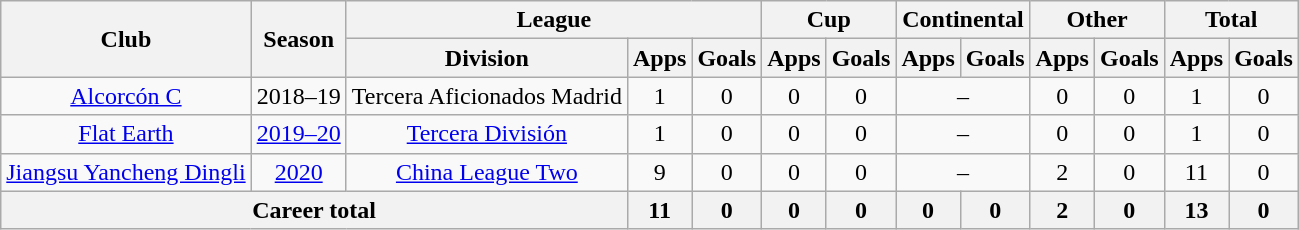<table class="wikitable" style="text-align: center">
<tr>
<th rowspan="2">Club</th>
<th rowspan="2">Season</th>
<th colspan="3">League</th>
<th colspan="2">Cup</th>
<th colspan="2">Continental</th>
<th colspan="2">Other</th>
<th colspan="2">Total</th>
</tr>
<tr>
<th>Division</th>
<th>Apps</th>
<th>Goals</th>
<th>Apps</th>
<th>Goals</th>
<th>Apps</th>
<th>Goals</th>
<th>Apps</th>
<th>Goals</th>
<th>Apps</th>
<th>Goals</th>
</tr>
<tr>
<td><a href='#'>Alcorcón C</a></td>
<td>2018–19</td>
<td>Tercera Aficionados Madrid</td>
<td>1</td>
<td>0</td>
<td>0</td>
<td>0</td>
<td colspan="2">–</td>
<td>0</td>
<td>0</td>
<td>1</td>
<td>0</td>
</tr>
<tr>
<td><a href='#'>Flat Earth</a></td>
<td><a href='#'>2019–20</a></td>
<td><a href='#'>Tercera División</a></td>
<td>1</td>
<td>0</td>
<td>0</td>
<td>0</td>
<td colspan="2">–</td>
<td>0</td>
<td>0</td>
<td>1</td>
<td>0</td>
</tr>
<tr>
<td><a href='#'>Jiangsu Yancheng Dingli</a></td>
<td><a href='#'>2020</a></td>
<td><a href='#'>China League Two</a></td>
<td>9</td>
<td>0</td>
<td>0</td>
<td>0</td>
<td colspan="2">–</td>
<td>2</td>
<td>0</td>
<td>11</td>
<td>0</td>
</tr>
<tr>
<th colspan=3>Career total</th>
<th>11</th>
<th>0</th>
<th>0</th>
<th>0</th>
<th>0</th>
<th>0</th>
<th>2</th>
<th>0</th>
<th>13</th>
<th>0</th>
</tr>
</table>
